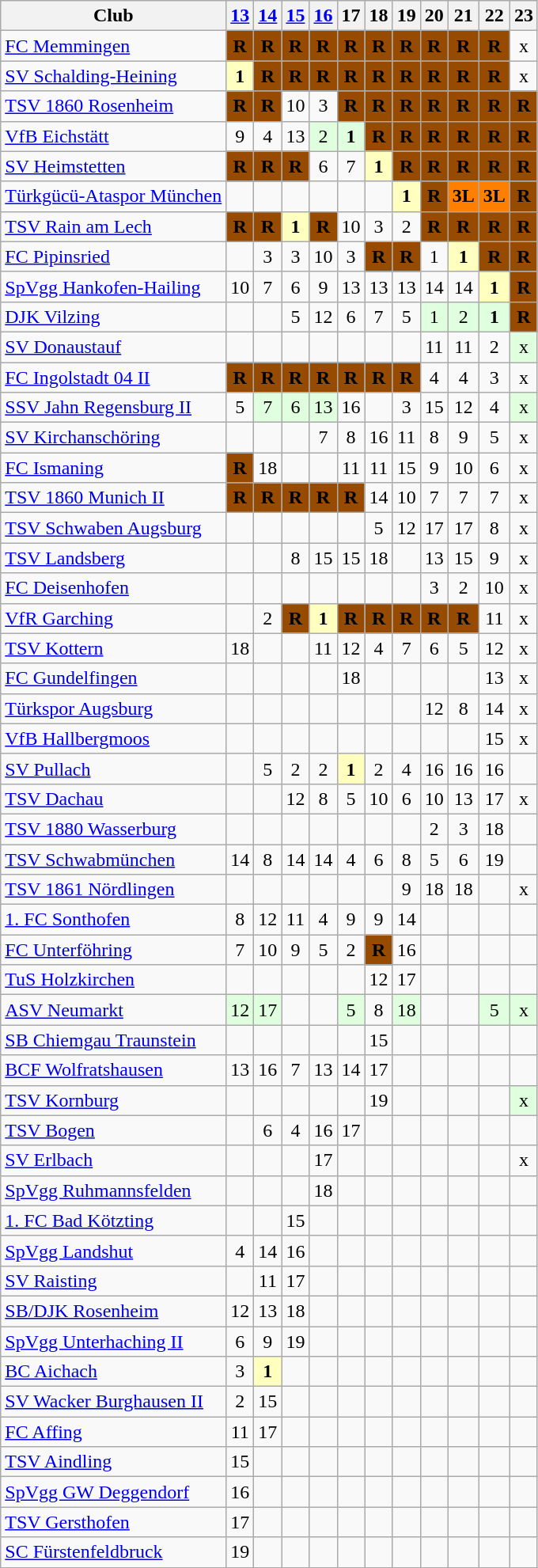<table class="wikitable sortable">
<tr>
<th>Club</th>
<th class="unsortable"><a href='#'>13</a></th>
<th class="unsortable"><a href='#'>14</a></th>
<th class="unsortable"><a href='#'>15</a></th>
<th class="unsortable"><a href='#'>16</a></th>
<th class="unsortable">17</th>
<th class="unsortable">18</th>
<th class="unsortable">19</th>
<th class="unsortable">20</th>
<th class="unsortable">21</th>
<th class="unsortable">22</th>
<th class="unsortable">23</th>
</tr>
<tr align="center">
<td align="left"><a href='#'>FC Memmingen</a></td>
<td style="background:#964B00"><strong>R</strong></td>
<td style="background:#964B00"><strong>R</strong></td>
<td style="background:#964B00"><strong>R</strong></td>
<td style="background:#964B00"><strong>R</strong></td>
<td style="background:#964B00"><strong>R</strong></td>
<td style="background:#964B00"><strong>R</strong></td>
<td style="background:#964B00"><strong>R</strong></td>
<td style="background:#964B00"><strong>R</strong></td>
<td style="background:#964B00"><strong>R</strong></td>
<td style="background:#964B00"><strong>R</strong></td>
<td>x</td>
</tr>
<tr align="center">
<td align="left"><a href='#'>SV Schalding-Heining</a></td>
<td style="background:#ffffbf"><strong>1</strong></td>
<td style="background:#964B00"><strong>R</strong></td>
<td style="background:#964B00"><strong>R</strong></td>
<td style="background:#964B00"><strong>R</strong></td>
<td style="background:#964B00"><strong>R</strong></td>
<td style="background:#964B00"><strong>R</strong></td>
<td style="background:#964B00"><strong>R</strong></td>
<td style="background:#964B00"><strong>R</strong></td>
<td style="background:#964B00"><strong>R</strong></td>
<td style="background:#964B00"><strong>R</strong></td>
<td>x</td>
</tr>
<tr align="center">
<td align="left"><a href='#'>TSV 1860 Rosenheim</a></td>
<td style="background:#964B00"><strong>R</strong></td>
<td style="background:#964B00"><strong>R</strong></td>
<td>10</td>
<td>3</td>
<td style="background:#964B00"><strong>R</strong></td>
<td style="background:#964B00"><strong>R</strong></td>
<td style="background:#964B00"><strong>R</strong></td>
<td style="background:#964B00"><strong>R</strong></td>
<td style="background:#964B00"><strong>R</strong></td>
<td style="background:#964B00"><strong>R</strong></td>
<td style="background:#964B00"><strong>R</strong></td>
</tr>
<tr align="center">
<td align="left"><a href='#'>VfB Eichstätt</a></td>
<td>9</td>
<td>4</td>
<td>13</td>
<td style="background:#dfffdf">2</td>
<td style="background:#dfffdf"><strong>1</strong></td>
<td style="background:#964B00"><strong>R</strong></td>
<td style="background:#964B00"><strong>R</strong></td>
<td style="background:#964B00"><strong>R</strong></td>
<td style="background:#964B00"><strong>R</strong></td>
<td style="background:#964B00"><strong>R</strong></td>
<td style="background:#964B00"><strong>R</strong></td>
</tr>
<tr align="center">
<td align="left"><a href='#'>SV Heimstetten</a></td>
<td style="background:#964B00"><strong>R</strong></td>
<td style="background:#964B00"><strong>R</strong></td>
<td style="background:#964B00"><strong>R</strong></td>
<td>6</td>
<td>7</td>
<td style="background:#ffffbf"><strong>1</strong></td>
<td style="background:#964B00"><strong>R</strong></td>
<td style="background:#964B00"><strong>R</strong></td>
<td style="background:#964B00"><strong>R</strong></td>
<td style="background:#964B00"><strong>R</strong></td>
<td style="background:#964B00"><strong>R</strong></td>
</tr>
<tr align="center">
<td align="left"><a href='#'>Türkgücü-Ataspor München</a></td>
<td></td>
<td></td>
<td></td>
<td></td>
<td></td>
<td></td>
<td style="background:#ffffbf"><strong>1</strong></td>
<td style="background:#964B00"><strong>R</strong></td>
<td style="background:#FF7F00"><strong>3L</strong></td>
<td style="background:#FF7F00"><strong>3L</strong></td>
<td style="background:#964B00"><strong>R</strong></td>
</tr>
<tr align="center">
<td align="left"><a href='#'>TSV Rain am Lech</a></td>
<td style="background:#964B00"><strong>R</strong></td>
<td style="background:#964B00"><strong>R</strong></td>
<td style="background:#ffffbf"><strong>1</strong></td>
<td style="background:#964B00"><strong>R</strong></td>
<td>10</td>
<td>3</td>
<td>2</td>
<td style="background:#964B00"><strong>R</strong></td>
<td style="background:#964B00"><strong>R</strong></td>
<td style="background:#964B00"><strong>R</strong></td>
<td style="background:#964B00"><strong>R</strong></td>
</tr>
<tr align="center">
<td align="left"><a href='#'>FC Pipinsried</a></td>
<td></td>
<td>3</td>
<td>3</td>
<td>10</td>
<td>3</td>
<td style="background:#964B00"><strong>R</strong></td>
<td style="background:#964B00"><strong>R</strong></td>
<td>1</td>
<td style="background:#ffffbf"><strong>1</strong></td>
<td style="background:#964B00"><strong>R</strong></td>
<td style="background:#964B00"><strong>R</strong></td>
</tr>
<tr align="center">
<td align="left"><a href='#'>SpVgg Hankofen-Hailing</a></td>
<td>10</td>
<td>7</td>
<td>6</td>
<td>9</td>
<td>13</td>
<td>13</td>
<td>13</td>
<td>14</td>
<td>14</td>
<td style="background:#ffffbf"><strong>1</strong></td>
<td style="background:#964B00"><strong>R</strong></td>
</tr>
<tr align="center">
<td align="left"><a href='#'>DJK Vilzing</a></td>
<td></td>
<td></td>
<td>5</td>
<td>12</td>
<td>6</td>
<td>7</td>
<td>5</td>
<td style="background:#dfffdf">1</td>
<td style="background:#dfffdf">2</td>
<td style="background:#dfffdf"><strong>1</strong></td>
<td style="background:#964B00"><strong>R</strong></td>
</tr>
<tr align="center">
<td align="left"><a href='#'>SV Donaustauf</a></td>
<td></td>
<td></td>
<td></td>
<td></td>
<td></td>
<td></td>
<td></td>
<td>11</td>
<td>11</td>
<td>2</td>
<td style="background:#dfffdf">x</td>
</tr>
<tr align="center">
<td align="left"><a href='#'>FC Ingolstadt 04 II</a></td>
<td style="background:#964B00"><strong>R</strong></td>
<td style="background:#964B00"><strong>R</strong></td>
<td style="background:#964B00"><strong>R</strong></td>
<td style="background:#964B00"><strong>R</strong></td>
<td style="background:#964B00"><strong>R</strong></td>
<td style="background:#964B00"><strong>R</strong></td>
<td style="background:#964B00"><strong>R</strong></td>
<td>4</td>
<td>4</td>
<td>3</td>
<td>x</td>
</tr>
<tr align="center">
<td align="left"><a href='#'>SSV Jahn Regensburg II</a></td>
<td>5</td>
<td style="background:#dfffdf">7</td>
<td style="background:#dfffdf">6</td>
<td style="background:#dfffdf">13</td>
<td>16</td>
<td></td>
<td>3</td>
<td>15</td>
<td>12</td>
<td>4</td>
<td style="background:#dfffdf">x</td>
</tr>
<tr align="center">
<td align="left"><a href='#'>SV Kirchanschöring</a></td>
<td></td>
<td></td>
<td></td>
<td>7</td>
<td>8</td>
<td>16</td>
<td>11</td>
<td>8</td>
<td>9</td>
<td>5</td>
<td>x</td>
</tr>
<tr align="center">
<td align="left"><a href='#'>FC Ismaning</a></td>
<td style="background:#964B00"><strong>R</strong></td>
<td>18</td>
<td></td>
<td></td>
<td>11</td>
<td>11</td>
<td>15</td>
<td>9</td>
<td>10</td>
<td>6</td>
<td>x</td>
</tr>
<tr align="center">
<td align="left"><a href='#'>TSV 1860 Munich II</a></td>
<td style="background:#964B00"><strong>R</strong></td>
<td style="background:#964B00"><strong>R</strong></td>
<td style="background:#964B00"><strong>R</strong></td>
<td style="background:#964B00"><strong>R</strong></td>
<td style="background:#964B00"><strong>R</strong></td>
<td>14</td>
<td>10</td>
<td>7</td>
<td>7</td>
<td>7</td>
<td>x</td>
</tr>
<tr align="center">
<td align="left"><a href='#'>TSV Schwaben Augsburg</a></td>
<td></td>
<td></td>
<td></td>
<td></td>
<td></td>
<td>5</td>
<td>12</td>
<td>17</td>
<td>17</td>
<td>8</td>
<td>x</td>
</tr>
<tr align="center">
<td align="left"><a href='#'>TSV Landsberg</a></td>
<td></td>
<td></td>
<td>8</td>
<td>15</td>
<td>15</td>
<td>18</td>
<td></td>
<td>13</td>
<td>15</td>
<td>9</td>
<td>x</td>
</tr>
<tr align="center">
<td align="left"><a href='#'>FC Deisenhofen</a></td>
<td></td>
<td></td>
<td></td>
<td></td>
<td></td>
<td></td>
<td></td>
<td>3</td>
<td>2</td>
<td>10</td>
<td>x</td>
</tr>
<tr align="center">
<td align="left"><a href='#'>VfR Garching</a></td>
<td></td>
<td>2</td>
<td style="background:#964B00"><strong>R</strong></td>
<td style="background:#ffffbf"><strong>1</strong></td>
<td style="background:#964B00"><strong>R</strong></td>
<td style="background:#964B00"><strong>R</strong></td>
<td style="background:#964B00"><strong>R</strong></td>
<td style="background:#964B00"><strong>R</strong></td>
<td style="background:#964B00"><strong>R</strong></td>
<td>11</td>
<td>x</td>
</tr>
<tr align="center">
<td align="left"><a href='#'>TSV Kottern</a></td>
<td>18</td>
<td></td>
<td></td>
<td>11</td>
<td>12</td>
<td>4</td>
<td>7</td>
<td>6</td>
<td>5</td>
<td>12</td>
<td>x</td>
</tr>
<tr align="center">
<td align="left"><a href='#'>FC Gundelfingen</a></td>
<td></td>
<td></td>
<td></td>
<td></td>
<td>18</td>
<td></td>
<td></td>
<td></td>
<td></td>
<td>13</td>
<td>x</td>
</tr>
<tr align="center">
<td align="left"><a href='#'>Türkspor Augsburg</a></td>
<td></td>
<td></td>
<td></td>
<td></td>
<td></td>
<td></td>
<td></td>
<td>12</td>
<td>8</td>
<td>14</td>
<td>x</td>
</tr>
<tr align="center">
<td align="left"><a href='#'>VfB Hallbergmoos</a></td>
<td></td>
<td></td>
<td></td>
<td></td>
<td></td>
<td></td>
<td></td>
<td></td>
<td></td>
<td>15</td>
<td>x</td>
</tr>
<tr align="center">
<td align="left"><a href='#'>SV Pullach</a></td>
<td></td>
<td>5</td>
<td>2</td>
<td>2</td>
<td style="background:#ffffbf"><strong>1</strong></td>
<td>2</td>
<td>4</td>
<td>16</td>
<td>16</td>
<td>16</td>
<td></td>
</tr>
<tr align="center">
<td align="left"><a href='#'>TSV Dachau</a></td>
<td></td>
<td></td>
<td>12</td>
<td>8</td>
<td>5</td>
<td>10</td>
<td>6</td>
<td>10</td>
<td>13</td>
<td>17</td>
<td>x</td>
</tr>
<tr align="center">
<td align="left"><a href='#'>TSV 1880 Wasserburg</a></td>
<td></td>
<td></td>
<td></td>
<td></td>
<td></td>
<td></td>
<td></td>
<td>2</td>
<td>3</td>
<td>18</td>
<td></td>
</tr>
<tr align="center">
<td align="left"><a href='#'>TSV Schwabmünchen</a></td>
<td>14</td>
<td>8</td>
<td>14</td>
<td>14</td>
<td>4</td>
<td>6</td>
<td>8</td>
<td>5</td>
<td>6</td>
<td>19</td>
<td></td>
</tr>
<tr align="center">
<td align="left"><a href='#'>TSV 1861 Nördlingen</a></td>
<td></td>
<td></td>
<td></td>
<td></td>
<td></td>
<td></td>
<td>9</td>
<td>18</td>
<td>18</td>
<td></td>
<td>x</td>
</tr>
<tr align="center">
<td align="left"><a href='#'>1. FC Sonthofen</a></td>
<td>8</td>
<td>12</td>
<td>11</td>
<td>4</td>
<td>9</td>
<td>9</td>
<td>14</td>
<td></td>
<td></td>
<td></td>
<td></td>
</tr>
<tr align="center">
<td align="left"><a href='#'>FC Unterföhring</a></td>
<td>7</td>
<td>10</td>
<td>9</td>
<td>5</td>
<td>2</td>
<td style="background:#964B00"><strong>R</strong></td>
<td>16</td>
<td></td>
<td></td>
<td></td>
<td></td>
</tr>
<tr align="center">
<td align="left"><a href='#'>TuS Holzkirchen</a></td>
<td></td>
<td></td>
<td></td>
<td></td>
<td></td>
<td>12</td>
<td>17</td>
<td></td>
<td></td>
<td></td>
<td></td>
</tr>
<tr align="center">
<td align="left"><a href='#'>ASV Neumarkt</a></td>
<td style="background:#dfffdf">12</td>
<td style="background:#dfffdf">17</td>
<td></td>
<td></td>
<td style="background:#dfffdf">5</td>
<td>8</td>
<td style="background:#dfffdf">18</td>
<td></td>
<td></td>
<td style="background:#dfffdf">5</td>
<td style="background:#dfffdf">x</td>
</tr>
<tr align="center">
<td align="left"><a href='#'>SB Chiemgau Traunstein</a></td>
<td></td>
<td></td>
<td></td>
<td></td>
<td></td>
<td>15</td>
<td></td>
<td></td>
<td></td>
<td></td>
<td></td>
</tr>
<tr align="center">
<td align="left"><a href='#'>BCF Wolfratshausen</a></td>
<td>13</td>
<td>16</td>
<td>7</td>
<td>13</td>
<td>14</td>
<td>17</td>
<td></td>
<td></td>
<td></td>
<td></td>
<td></td>
</tr>
<tr align="center">
<td align="left"><a href='#'>TSV Kornburg</a></td>
<td></td>
<td></td>
<td></td>
<td></td>
<td></td>
<td>19</td>
<td></td>
<td></td>
<td></td>
<td></td>
<td style="background:#dfffdf">x</td>
</tr>
<tr align="center">
<td align="left"><a href='#'>TSV Bogen</a></td>
<td></td>
<td>6</td>
<td>4</td>
<td>16</td>
<td>17</td>
<td></td>
<td></td>
<td></td>
<td></td>
<td></td>
<td></td>
</tr>
<tr align="center">
<td align="left"><a href='#'>SV Erlbach</a></td>
<td></td>
<td></td>
<td></td>
<td>17</td>
<td></td>
<td></td>
<td></td>
<td></td>
<td></td>
<td></td>
<td>x</td>
</tr>
<tr align="center">
<td align="left"><a href='#'>SpVgg Ruhmannsfelden</a></td>
<td></td>
<td></td>
<td></td>
<td>18</td>
<td></td>
<td></td>
<td></td>
<td></td>
<td></td>
<td></td>
<td></td>
</tr>
<tr align="center">
<td align="left"><a href='#'>1. FC Bad Kötzting</a></td>
<td></td>
<td></td>
<td>15</td>
<td></td>
<td></td>
<td></td>
<td></td>
<td></td>
<td></td>
<td></td>
<td></td>
</tr>
<tr align="center">
<td align="left"><a href='#'>SpVgg Landshut</a></td>
<td>4</td>
<td>14</td>
<td>16</td>
<td></td>
<td></td>
<td></td>
<td></td>
<td></td>
<td></td>
<td></td>
<td></td>
</tr>
<tr align="center">
<td align="left"><a href='#'>SV Raisting</a></td>
<td></td>
<td>11</td>
<td>17</td>
<td></td>
<td></td>
<td></td>
<td></td>
<td></td>
<td></td>
<td></td>
<td></td>
</tr>
<tr align="center">
<td align="left"><a href='#'>SB/DJK Rosenheim</a></td>
<td>12</td>
<td>13</td>
<td>18</td>
<td></td>
<td></td>
<td></td>
<td></td>
<td></td>
<td></td>
<td></td>
<td></td>
</tr>
<tr align="center">
<td align="left"><a href='#'>SpVgg Unterhaching II</a></td>
<td>6</td>
<td>9</td>
<td>19</td>
<td></td>
<td></td>
<td></td>
<td></td>
<td></td>
<td></td>
<td></td>
<td></td>
</tr>
<tr align="center">
<td align="left"><a href='#'>BC Aichach</a></td>
<td>3</td>
<td style="background:#ffffbf"><strong>1</strong></td>
<td></td>
<td></td>
<td></td>
<td></td>
<td></td>
<td></td>
<td></td>
<td></td>
<td></td>
</tr>
<tr align="center">
<td align="left"><a href='#'>SV Wacker Burghausen II</a></td>
<td>2</td>
<td>15</td>
<td></td>
<td></td>
<td></td>
<td></td>
<td></td>
<td></td>
<td></td>
<td></td>
<td></td>
</tr>
<tr align="center">
<td align="left"><a href='#'>FC Affing</a></td>
<td>11</td>
<td>17</td>
<td></td>
<td></td>
<td></td>
<td></td>
<td></td>
<td></td>
<td></td>
<td></td>
<td></td>
</tr>
<tr align="center">
<td align="left"><a href='#'>TSV Aindling</a></td>
<td>15</td>
<td></td>
<td></td>
<td></td>
<td></td>
<td></td>
<td></td>
<td></td>
<td></td>
<td></td>
<td></td>
</tr>
<tr align="center">
<td align="left"><a href='#'>SpVgg GW Deggendorf</a></td>
<td>16</td>
<td></td>
<td></td>
<td></td>
<td></td>
<td></td>
<td></td>
<td></td>
<td></td>
<td></td>
<td></td>
</tr>
<tr align="center">
<td align="left"><a href='#'>TSV Gersthofen</a></td>
<td>17</td>
<td></td>
<td></td>
<td></td>
<td></td>
<td></td>
<td></td>
<td></td>
<td></td>
<td></td>
<td></td>
</tr>
<tr align="center">
<td align="left"><a href='#'>SC Fürstenfeldbruck</a></td>
<td>19</td>
<td></td>
<td></td>
<td></td>
<td></td>
<td></td>
<td></td>
<td></td>
<td></td>
<td></td>
<td></td>
</tr>
</table>
